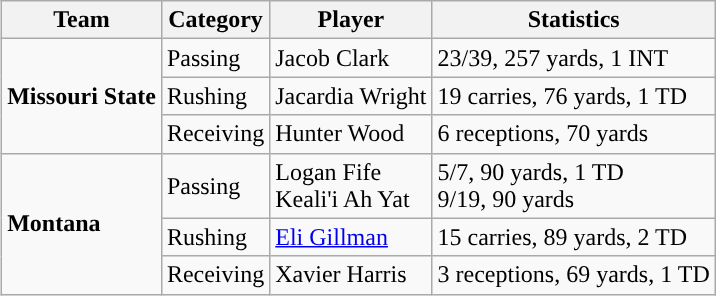<table class="wikitable" style="float: right;">
<tr>
<th>Team</th>
<th>Category</th>
<th>Player</th>
<th>Statistics</th>
</tr>
<tr>
<td rowspan=3><strong>Missouri State</strong></td>
<td>Passing</td>
<td>Jacob Clark</td>
<td>23/39, 257 yards, 1 INT</td>
</tr>
<tr>
<td>Rushing</td>
<td>Jacardia Wright</td>
<td>19 carries, 76 yards, 1 TD</td>
</tr>
<tr>
<td>Receiving</td>
<td>Hunter Wood</td>
<td>6 receptions, 70 yards</td>
</tr>
<tr>
<td rowspan=3><strong>Montana</strong></td>
<td>Passing</td>
<td>Logan Fife<br>Keali'i Ah Yat</td>
<td>5/7, 90 yards, 1 TD<br>9/19, 90 yards</td>
</tr>
<tr>
<td>Rushing</td>
<td><a href='#'>Eli Gillman</a></td>
<td>15 carries, 89 yards, 2 TD</td>
</tr>
<tr>
<td>Receiving</td>
<td>Xavier Harris</td>
<td>3 receptions, 69 yards, 1 TD</td>
</tr>
</table>
